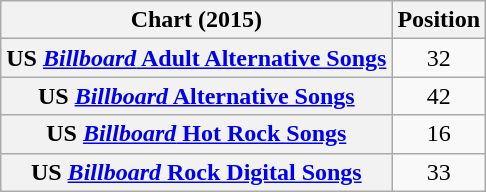<table class="wikitable plainrowheaders sortable">
<tr>
<th>Chart (2015)</th>
<th>Position</th>
</tr>
<tr>
<th scope="row">US <a href='#'><em>Billboard</em> Adult Alternative Songs</a></th>
<td style="text-align:center;">32</td>
</tr>
<tr>
<th scope="row">US <a href='#'><em>Billboard</em> Alternative Songs</a></th>
<td style="text-align:center;">42</td>
</tr>
<tr>
<th scope="row">US <a href='#'><em>Billboard</em> Hot Rock Songs</a></th>
<td style="text-align:center;">16</td>
</tr>
<tr>
<th scope="row">US <a href='#'><em>Billboard</em> Rock Digital Songs</a></th>
<td style="text-align:center;">33</td>
</tr>
</table>
